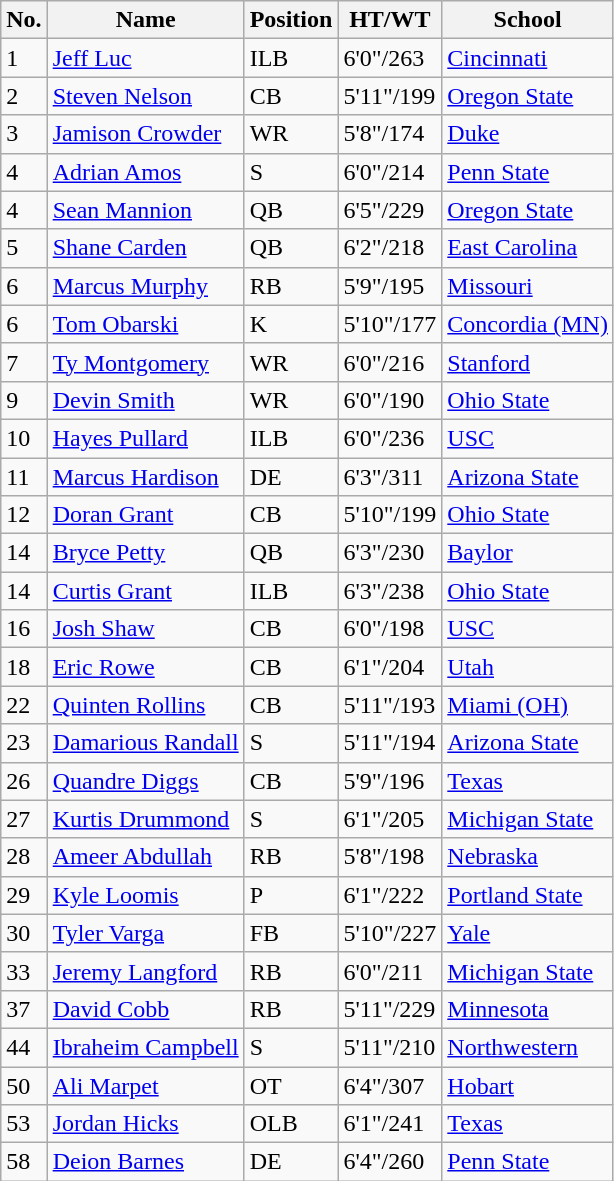<table class="wikitable sortable">
<tr>
<th>No.</th>
<th>Name</th>
<th>Position</th>
<th>HT/WT</th>
<th>School</th>
</tr>
<tr>
<td>1</td>
<td><a href='#'>Jeff Luc</a></td>
<td>ILB</td>
<td>6'0"/263</td>
<td><a href='#'>Cincinnati</a></td>
</tr>
<tr>
<td>2</td>
<td><a href='#'>Steven Nelson</a></td>
<td>CB</td>
<td>5'11"/199</td>
<td><a href='#'>Oregon State</a></td>
</tr>
<tr>
<td>3</td>
<td><a href='#'>Jamison Crowder</a></td>
<td>WR</td>
<td>5'8"/174</td>
<td><a href='#'>Duke</a></td>
</tr>
<tr>
<td>4</td>
<td><a href='#'>Adrian Amos</a></td>
<td>S</td>
<td>6'0"/214</td>
<td><a href='#'>Penn State</a></td>
</tr>
<tr>
<td>4</td>
<td><a href='#'>Sean Mannion</a></td>
<td>QB</td>
<td>6'5"/229</td>
<td><a href='#'>Oregon State</a></td>
</tr>
<tr>
<td>5</td>
<td><a href='#'>Shane Carden</a></td>
<td>QB</td>
<td>6'2"/218</td>
<td><a href='#'>East Carolina</a></td>
</tr>
<tr>
<td>6</td>
<td><a href='#'>Marcus Murphy</a></td>
<td>RB</td>
<td>5'9"/195</td>
<td><a href='#'>Missouri</a></td>
</tr>
<tr>
<td>6</td>
<td><a href='#'>Tom Obarski</a></td>
<td>K</td>
<td>5'10"/177</td>
<td><a href='#'>Concordia (MN)</a></td>
</tr>
<tr>
<td>7</td>
<td><a href='#'>Ty Montgomery</a></td>
<td>WR</td>
<td>6'0"/216</td>
<td><a href='#'>Stanford</a></td>
</tr>
<tr>
<td>9</td>
<td><a href='#'>Devin Smith</a></td>
<td>WR</td>
<td>6'0"/190</td>
<td><a href='#'>Ohio State</a></td>
</tr>
<tr>
<td>10</td>
<td><a href='#'>Hayes Pullard</a></td>
<td>ILB</td>
<td>6'0"/236</td>
<td><a href='#'>USC</a></td>
</tr>
<tr>
<td>11</td>
<td><a href='#'>Marcus Hardison</a></td>
<td>DE</td>
<td>6'3"/311</td>
<td><a href='#'>Arizona State</a></td>
</tr>
<tr>
<td>12</td>
<td><a href='#'>Doran Grant</a></td>
<td>CB</td>
<td>5'10"/199</td>
<td><a href='#'>Ohio State</a></td>
</tr>
<tr>
<td>14</td>
<td><a href='#'>Bryce Petty</a></td>
<td>QB</td>
<td>6'3"/230</td>
<td><a href='#'>Baylor</a></td>
</tr>
<tr>
<td>14</td>
<td><a href='#'>Curtis Grant</a></td>
<td>ILB</td>
<td>6'3"/238</td>
<td><a href='#'>Ohio State</a></td>
</tr>
<tr>
<td>16</td>
<td><a href='#'>Josh Shaw</a></td>
<td>CB</td>
<td>6'0"/198</td>
<td><a href='#'>USC</a></td>
</tr>
<tr>
<td>18</td>
<td><a href='#'>Eric Rowe</a></td>
<td>CB</td>
<td>6'1"/204</td>
<td><a href='#'>Utah</a></td>
</tr>
<tr>
<td>22</td>
<td><a href='#'>Quinten Rollins</a></td>
<td>CB</td>
<td>5'11"/193</td>
<td><a href='#'>Miami (OH)</a></td>
</tr>
<tr>
<td>23</td>
<td><a href='#'>Damarious Randall</a></td>
<td>S</td>
<td>5'11"/194</td>
<td><a href='#'>Arizona State</a></td>
</tr>
<tr>
<td>26</td>
<td><a href='#'>Quandre Diggs</a></td>
<td>CB</td>
<td>5'9"/196</td>
<td><a href='#'>Texas</a></td>
</tr>
<tr>
<td>27</td>
<td><a href='#'>Kurtis Drummond</a></td>
<td>S</td>
<td>6'1"/205</td>
<td><a href='#'>Michigan State</a></td>
</tr>
<tr>
<td>28</td>
<td><a href='#'>Ameer Abdullah</a></td>
<td>RB</td>
<td>5'8"/198</td>
<td><a href='#'>Nebraska</a></td>
</tr>
<tr>
<td>29</td>
<td><a href='#'>Kyle Loomis</a></td>
<td>P</td>
<td>6'1"/222</td>
<td><a href='#'>Portland State</a></td>
</tr>
<tr>
<td>30</td>
<td><a href='#'>Tyler Varga</a></td>
<td>FB</td>
<td>5'10"/227</td>
<td><a href='#'>Yale</a></td>
</tr>
<tr>
<td>33</td>
<td><a href='#'>Jeremy Langford</a></td>
<td>RB</td>
<td>6'0"/211</td>
<td><a href='#'>Michigan State</a></td>
</tr>
<tr>
<td>37</td>
<td><a href='#'>David Cobb</a></td>
<td>RB</td>
<td>5'11"/229</td>
<td><a href='#'>Minnesota</a></td>
</tr>
<tr>
<td>44</td>
<td><a href='#'>Ibraheim Campbell</a></td>
<td>S</td>
<td>5'11"/210</td>
<td><a href='#'>Northwestern</a></td>
</tr>
<tr>
<td>50</td>
<td><a href='#'>Ali Marpet</a></td>
<td>OT</td>
<td>6'4"/307</td>
<td><a href='#'>Hobart</a></td>
</tr>
<tr>
<td>53</td>
<td><a href='#'>Jordan Hicks</a></td>
<td>OLB</td>
<td>6'1"/241</td>
<td><a href='#'>Texas</a></td>
</tr>
<tr>
<td>58</td>
<td><a href='#'>Deion Barnes</a></td>
<td>DE</td>
<td>6'4"/260</td>
<td><a href='#'>Penn State</a></td>
</tr>
</table>
